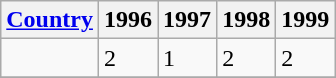<table class="wikitable sortable" border="1">
<tr>
<th><a href='#'>Country</a></th>
<th>1996</th>
<th>1997</th>
<th>1998</th>
<th>1999</th>
</tr>
<tr>
<td></td>
<td>2</td>
<td>1</td>
<td>2</td>
<td>2</td>
</tr>
<tr>
</tr>
</table>
